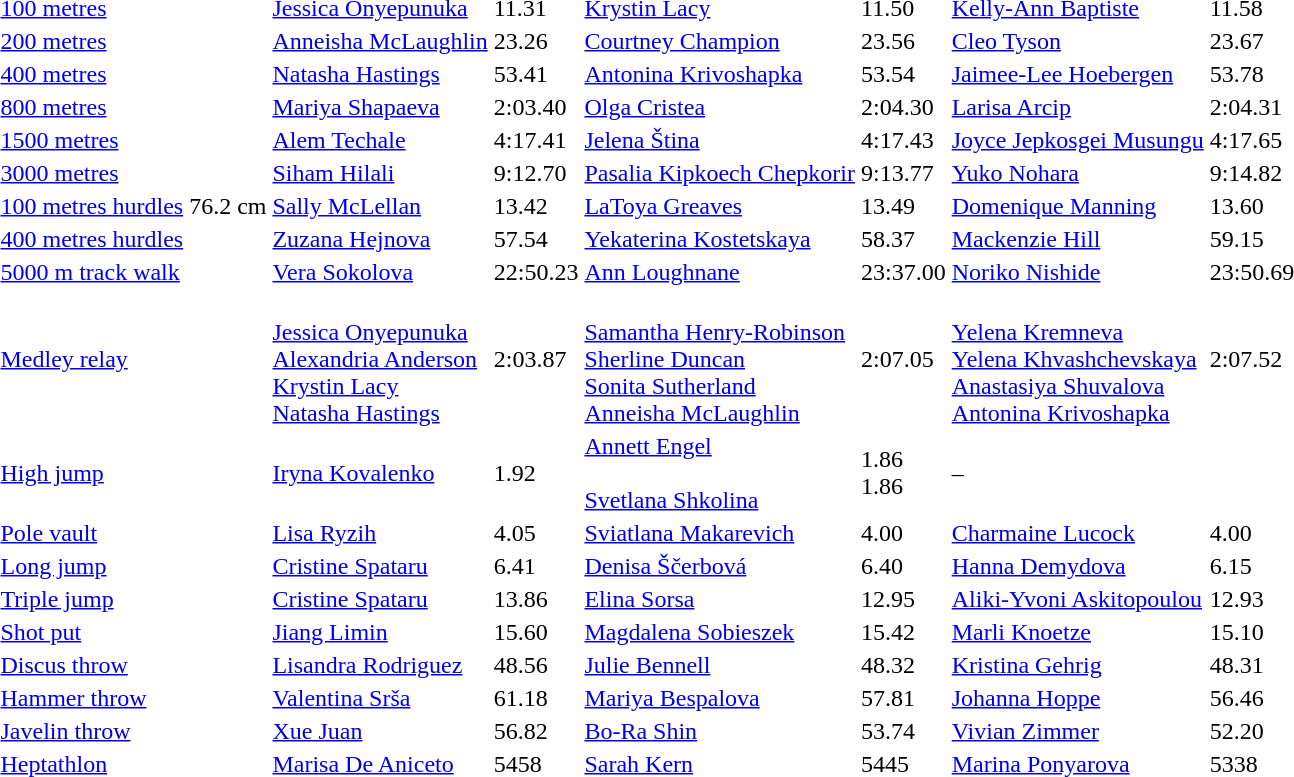<table>
<tr>
<td><a href='#'>100 metres</a></td>
<td><a href='#'>Jessica Onyepunuka</a><br></td>
<td>11.31 </td>
<td><a href='#'>Krystin Lacy</a><br></td>
<td>11.50</td>
<td><a href='#'>Kelly-Ann Baptiste</a><br></td>
<td>11.58</td>
</tr>
<tr>
<td><a href='#'>200 metres</a></td>
<td><a href='#'>Anneisha McLaughlin</a><br></td>
<td>23.26</td>
<td><a href='#'>Courtney Champion</a><br></td>
<td>23.56</td>
<td><a href='#'>Cleo Tyson</a><br></td>
<td>23.67</td>
</tr>
<tr>
<td><a href='#'>400 metres</a></td>
<td><a href='#'>Natasha Hastings</a><br></td>
<td>53.41</td>
<td><a href='#'>Antonina Krivoshapka</a><br></td>
<td>53.54 </td>
<td><a href='#'>Jaimee-Lee Hoebergen</a><br></td>
<td>53.78 </td>
</tr>
<tr>
<td><a href='#'>800 metres</a></td>
<td><a href='#'>Mariya Shapaeva</a><br></td>
<td>2:03.40 </td>
<td><a href='#'>Olga Cristea</a><br></td>
<td>2:04.30 </td>
<td><a href='#'>Larisa Arcip</a><br></td>
<td>2:04.31 </td>
</tr>
<tr>
<td><a href='#'>1500 metres</a></td>
<td><a href='#'>Alem Techale</a><br></td>
<td>4:17.41 </td>
<td><a href='#'>Jelena Ština</a><br></td>
<td>4:17.43</td>
<td><a href='#'>Joyce Jepkosgei Musungu</a><br></td>
<td>4:17.65 </td>
</tr>
<tr>
<td><a href='#'>3000 metres</a></td>
<td><a href='#'>Siham Hilali</a><br></td>
<td>9:12.70 </td>
<td><a href='#'>Pasalia Kipkoech Chepkorir</a><br></td>
<td>9:13.77</td>
<td><a href='#'>Yuko Nohara</a><br></td>
<td>9:14.82</td>
</tr>
<tr>
<td><a href='#'>100 metres hurdles</a> 76.2 cm</td>
<td><a href='#'>Sally McLellan</a><br></td>
<td>13.42</td>
<td><a href='#'>LaToya Greaves</a><br></td>
<td>13.49</td>
<td><a href='#'>Domenique Manning</a><br></td>
<td>13.60</td>
</tr>
<tr>
<td><a href='#'>400 metres hurdles</a></td>
<td><a href='#'>Zuzana Hejnova</a><br></td>
<td>57.54 </td>
<td><a href='#'>Yekaterina Kostetskaya</a><br></td>
<td>58.37</td>
<td><a href='#'>Mackenzie Hill</a><br></td>
<td>59.15</td>
</tr>
<tr>
<td><a href='#'>5000 m track walk</a></td>
<td><a href='#'>Vera Sokolova</a><br></td>
<td>22:50.23</td>
<td><a href='#'>Ann Loughnane</a><br></td>
<td>23:37.00 </td>
<td><a href='#'>Noriko Nishide</a><br></td>
<td>23:50.69</td>
</tr>
<tr>
<td><a href='#'>Medley relay</a></td>
<td align=left><br><a href='#'>Jessica Onyepunuka</a><br><a href='#'>Alexandria Anderson</a><br><a href='#'>Krystin Lacy</a><br><a href='#'>Natasha Hastings</a></td>
<td>2:03.87 </td>
<td align=left><br><a href='#'>Samantha Henry-Robinson</a><br><a href='#'>Sherline Duncan</a><br><a href='#'>Sonita Sutherland</a><br><a href='#'>Anneisha McLaughlin</a></td>
<td>2:07.05 </td>
<td align=left><br><a href='#'>Yelena Kremneva</a><br><a href='#'>Yelena Khvashchevskaya</a><br><a href='#'>Anastasiya Shuvalova</a><br><a href='#'>Antonina Krivoshapka</a></td>
<td>2:07.52 </td>
</tr>
<tr>
<td><a href='#'>High jump</a></td>
<td><a href='#'>Iryna Kovalenko</a><br></td>
<td>1.92 </td>
<td><a href='#'>Annett Engel</a><br> <br> <a href='#'>Svetlana Shkolina</a><br></td>
<td>1.86  <br> 1.86</td>
<td>–</td>
</tr>
<tr>
<td><a href='#'>Pole vault</a></td>
<td><a href='#'>Lisa Ryzih</a><br></td>
<td>4.05</td>
<td><a href='#'>Sviatlana Makarevich</a><br></td>
<td>4.00 </td>
<td><a href='#'>Charmaine Lucock</a><br></td>
<td>4.00 </td>
</tr>
<tr>
<td><a href='#'>Long jump</a></td>
<td><a href='#'>Cristine Spataru</a><br></td>
<td>6.41 </td>
<td><a href='#'>Denisa Ščerbová</a><br></td>
<td>6.40 </td>
<td><a href='#'>Hanna Demydova</a><br></td>
<td>6.15</td>
</tr>
<tr>
<td><a href='#'>Triple jump</a></td>
<td><a href='#'>Cristine Spataru</a><br></td>
<td>13.86 </td>
<td><a href='#'>Elina Sorsa</a><br></td>
<td>12.95</td>
<td><a href='#'>Aliki-Yvoni Askitopoulou</a><br></td>
<td>12.93 </td>
</tr>
<tr>
<td><a href='#'>Shot put</a></td>
<td><a href='#'>Jiang Limin</a><br></td>
<td>15.60 </td>
<td><a href='#'>Magdalena Sobieszek</a><br></td>
<td>15.42 </td>
<td><a href='#'>Marli Knoetze</a><br></td>
<td>15.10</td>
</tr>
<tr>
<td><a href='#'>Discus throw</a></td>
<td><a href='#'>Lisandra Rodriguez</a><br></td>
<td>48.56</td>
<td><a href='#'>Julie Bennell</a><br></td>
<td>48.32</td>
<td><a href='#'>Kristina Gehrig</a><br></td>
<td>48.31</td>
</tr>
<tr>
<td><a href='#'>Hammer throw</a></td>
<td><a href='#'>Valentina Srša</a><br></td>
<td>61.18</td>
<td><a href='#'>Mariya Bespalova</a><br></td>
<td>57.81</td>
<td><a href='#'>Johanna Hoppe</a><br></td>
<td>56.46</td>
</tr>
<tr>
<td><a href='#'>Javelin throw</a></td>
<td><a href='#'>Xue Juan</a><br></td>
<td>56.82 </td>
<td><a href='#'>Bo-Ra Shin</a><br></td>
<td>53.74 </td>
<td><a href='#'>Vivian Zimmer</a><br></td>
<td>52.20</td>
</tr>
<tr>
<td><a href='#'>Heptathlon</a></td>
<td><a href='#'>Marisa De Aniceto</a><br></td>
<td>5458</td>
<td><a href='#'>Sarah Kern</a><br></td>
<td>5445</td>
<td><a href='#'>Marina Ponyarova</a><br></td>
<td>5338 </td>
</tr>
</table>
